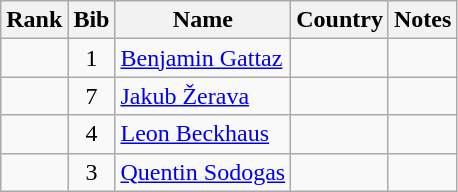<table class="wikitable" style="text-align:center;">
<tr>
<th>Rank</th>
<th>Bib</th>
<th>Name</th>
<th>Country</th>
<th>Notes</th>
</tr>
<tr>
<td></td>
<td>1</td>
<td align=left><a href='#'>Benjamin Gattaz</a></td>
<td align=left></td>
<td></td>
</tr>
<tr>
<td></td>
<td>7</td>
<td align=left><a href='#'>Jakub Žerava</a></td>
<td align=left></td>
<td></td>
</tr>
<tr>
<td></td>
<td>4</td>
<td align=left><a href='#'>Leon Beckhaus</a></td>
<td align=left></td>
<td></td>
</tr>
<tr>
<td></td>
<td>3</td>
<td align=left><a href='#'>Quentin Sodogas</a></td>
<td align=left></td>
<td></td>
</tr>
</table>
